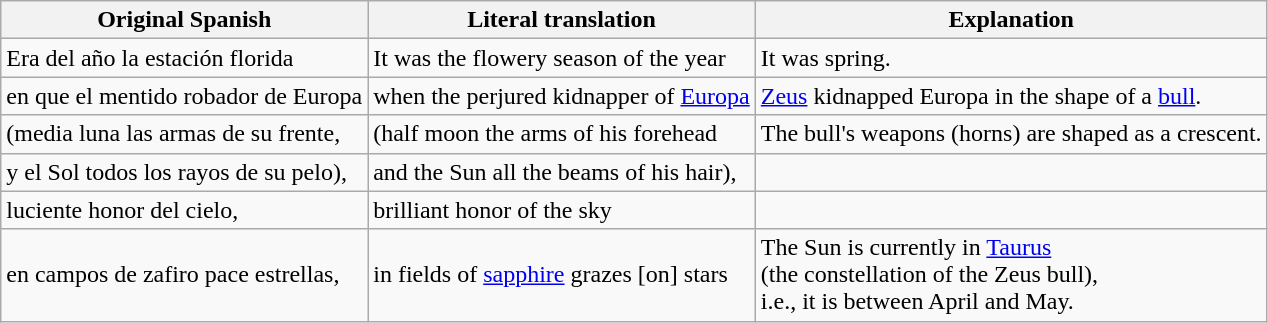<table class="wikitable">
<tr>
<th>Original Spanish</th>
<th>Literal translation</th>
<th>Explanation</th>
</tr>
<tr>
<td>Era del año la estación florida</td>
<td>It was the flowery season of the year</td>
<td>It was spring.</td>
</tr>
<tr>
<td>en que el mentido robador de Europa</td>
<td>when the perjured kidnapper of <a href='#'>Europa</a></td>
<td><a href='#'>Zeus</a> kidnapped Europa in the shape of a <a href='#'>bull</a>.</td>
</tr>
<tr>
<td>(media luna las armas de su frente,</td>
<td>(half moon the arms of his forehead</td>
<td>The bull's weapons (horns) are shaped as a crescent.</td>
</tr>
<tr>
<td>y el Sol todos los rayos de su pelo),</td>
<td>and the Sun all the beams of his hair),</td>
<td></td>
</tr>
<tr>
<td>luciente honor del cielo,</td>
<td>brilliant honor of the sky</td>
<td></td>
</tr>
<tr>
<td>en campos de zafiro pace estrellas,</td>
<td>in fields of <a href='#'>sapphire</a> grazes [on] stars</td>
<td>The Sun is currently in <a href='#'>Taurus</a><br>(the constellation of the Zeus bull),<br>i.e., it is between April and May.</td>
</tr>
</table>
